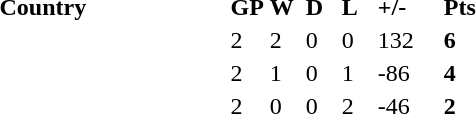<table>
<tr ---->
<td width="150"><strong>Country</strong></td>
<td width="20"><strong>GP</strong></td>
<td width="20"><strong>W</strong></td>
<td width="20"><strong>D</strong></td>
<td width="20"><strong>L</strong></td>
<td width="40"><strong>+/-</strong></td>
<td width="20"><strong>Pts</strong></td>
</tr>
<tr ---->
<td></td>
<td>2</td>
<td>2</td>
<td>0</td>
<td>0</td>
<td>132</td>
<td><strong>6</strong></td>
</tr>
<tr ---->
<td></td>
<td>2</td>
<td>1</td>
<td>0</td>
<td>1</td>
<td>-86</td>
<td><strong>4</strong></td>
</tr>
<tr ---->
<td></td>
<td>2</td>
<td>0</td>
<td>0</td>
<td>2</td>
<td>-46</td>
<td><strong>2</strong></td>
</tr>
</table>
